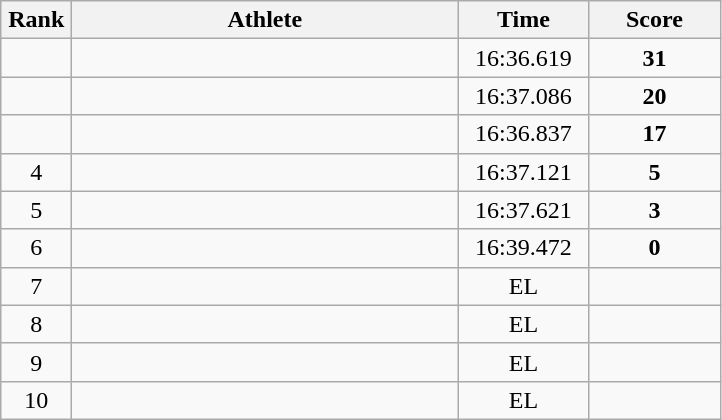<table class="wikitable" style="text-align:center">
<tr>
<th width=40>Rank</th>
<th width=250>Athlete</th>
<th width=80>Time</th>
<th width=80>Score</th>
</tr>
<tr>
<td></td>
<td align=left></td>
<td>16:36.619</td>
<td><strong>31</strong></td>
</tr>
<tr>
<td></td>
<td align=left></td>
<td>16:37.086</td>
<td><strong>20</strong></td>
</tr>
<tr>
<td></td>
<td align=left></td>
<td>16:36.837</td>
<td><strong>17</strong></td>
</tr>
<tr>
<td>4</td>
<td align=left></td>
<td>16:37.121</td>
<td><strong>5</strong></td>
</tr>
<tr>
<td>5</td>
<td align=left></td>
<td>16:37.621</td>
<td><strong>3</strong></td>
</tr>
<tr>
<td>6</td>
<td align=left></td>
<td>16:39.472</td>
<td><strong>0</strong></td>
</tr>
<tr>
<td>7</td>
<td align=left></td>
<td>EL</td>
<td></td>
</tr>
<tr>
<td>8</td>
<td align=left></td>
<td>EL</td>
<td></td>
</tr>
<tr>
<td>9</td>
<td align=left></td>
<td>EL</td>
<td></td>
</tr>
<tr>
<td>10</td>
<td align=left></td>
<td>EL</td>
<td></td>
</tr>
</table>
